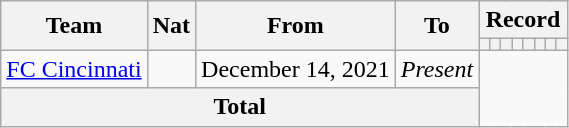<table class="wikitable" style="text-align:center">
<tr>
<th rowspan="2">Team</th>
<th rowspan="2">Nat</th>
<th rowspan="2">From</th>
<th rowspan="2">To</th>
<th colspan="8">Record</th>
</tr>
<tr>
<th></th>
<th></th>
<th></th>
<th></th>
<th></th>
<th></th>
<th></th>
<th></th>
</tr>
<tr>
<td align=left><a href='#'>FC Cincinnati</a></td>
<td></td>
<td align=left>December 14, 2021</td>
<td align=left><em>Present</em><br></td>
</tr>
<tr>
<th colspan="4">Total<br></th>
</tr>
</table>
